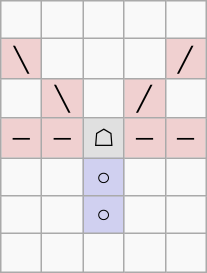<table border="1" class="wikitable">
<tr align=center>
<td width="20"> </td>
<td width="20"> </td>
<td width="20"> </td>
<td width="20"> </td>
<td width="20"> </td>
</tr>
<tr align=center>
<td style="background:#f0d0d0;">╲</td>
<td> </td>
<td> </td>
<td> </td>
<td style="background:#f0d0d0;">╱</td>
</tr>
<tr align=center>
<td> </td>
<td style="background:#f0d0d0;">╲</td>
<td> </td>
<td style="background:#f0d0d0;">╱</td>
<td> </td>
</tr>
<tr align=center>
<td style="background:#f0d0d0;">─</td>
<td style="background:#f0d0d0;">─</td>
<td style="background:#e0e0e0;">☖</td>
<td style="background:#f0d0d0;">─</td>
<td style="background:#f0d0d0;">─</td>
</tr>
<tr align=center>
<td> </td>
<td> </td>
<td style="background:#d0d0f0;">○</td>
<td> </td>
<td> </td>
</tr>
<tr align=center>
<td> </td>
<td> </td>
<td style="background:#d0d0f0;">○</td>
<td> </td>
<td> </td>
</tr>
<tr align=center>
<td> </td>
<td> </td>
<td> </td>
<td> </td>
<td> </td>
</tr>
</table>
